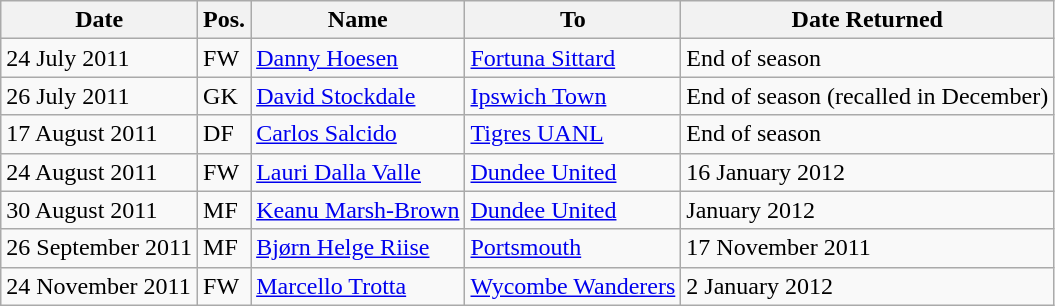<table class="wikitable">
<tr>
<th>Date</th>
<th>Pos.</th>
<th>Name</th>
<th>To</th>
<th>Date Returned</th>
</tr>
<tr>
<td>24 July 2011</td>
<td>FW</td>
<td> <a href='#'>Danny Hoesen</a></td>
<td> <a href='#'>Fortuna Sittard</a></td>
<td>End of season</td>
</tr>
<tr>
<td>26 July 2011</td>
<td>GK</td>
<td> <a href='#'>David Stockdale</a></td>
<td> <a href='#'>Ipswich Town</a></td>
<td>End of season (recalled in December)</td>
</tr>
<tr>
<td>17 August 2011</td>
<td>DF</td>
<td> <a href='#'>Carlos Salcido</a></td>
<td> <a href='#'>Tigres UANL</a></td>
<td>End of season</td>
</tr>
<tr>
<td>24 August 2011</td>
<td>FW</td>
<td> <a href='#'>Lauri Dalla Valle</a></td>
<td> <a href='#'>Dundee United</a></td>
<td>16 January 2012</td>
</tr>
<tr>
<td>30 August 2011</td>
<td>MF</td>
<td> <a href='#'>Keanu Marsh-Brown</a></td>
<td> <a href='#'>Dundee United</a></td>
<td>January 2012</td>
</tr>
<tr>
<td>26 September 2011</td>
<td>MF</td>
<td> <a href='#'>Bjørn Helge Riise</a></td>
<td> <a href='#'>Portsmouth</a></td>
<td>17 November 2011</td>
</tr>
<tr>
<td>24 November 2011</td>
<td>FW</td>
<td> <a href='#'>Marcello Trotta</a></td>
<td> <a href='#'>Wycombe Wanderers</a></td>
<td>2 January 2012</td>
</tr>
</table>
